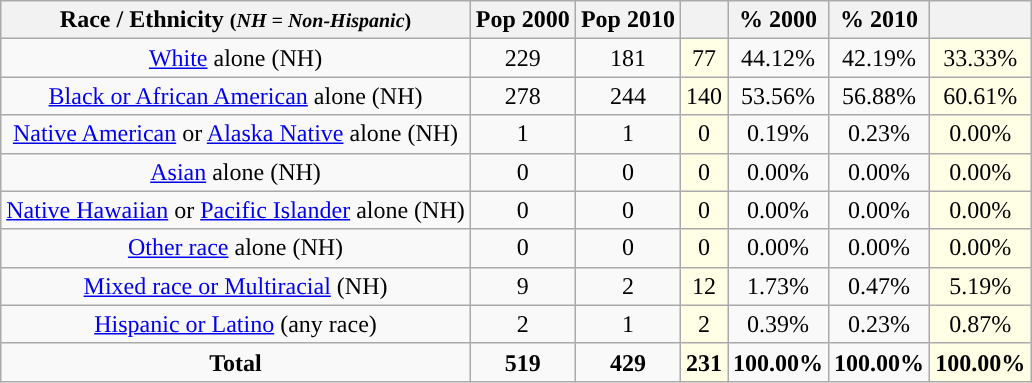<table class="wikitable" style="text-align:center;">
<tr>
<th>Race / Ethnicity <small>(<em>NH = Non-Hispanic</em>)</small></th>
<th>Pop 2000</th>
<th>Pop 2010</th>
<th></th>
<th>% 2000</th>
<th>% 2010</th>
<th></th>
</tr>
<tr>
<td><a href='#'>White</a> alone (NH)</td>
<td>229</td>
<td>181</td>
<td style='background: #ffffe6;'>77</td>
<td>44.12%</td>
<td>42.19%</td>
<td style='background: #ffffe6;'>33.33%</td>
</tr>
<tr>
<td><a href='#'>Black or African American</a> alone (NH)</td>
<td>278</td>
<td>244</td>
<td style='background: #ffffe6;'>140</td>
<td>53.56%</td>
<td>56.88%</td>
<td style='background: #ffffe6;'>60.61%</td>
</tr>
<tr>
<td><a href='#'>Native American</a> or <a href='#'>Alaska Native</a> alone (NH)</td>
<td>1</td>
<td>1</td>
<td style='background: #ffffe6;'>0</td>
<td>0.19%</td>
<td>0.23%</td>
<td style='background: #ffffe6;'>0.00%</td>
</tr>
<tr>
<td><a href='#'>Asian</a> alone (NH)</td>
<td>0</td>
<td>0</td>
<td style='background: #ffffe6;'>0</td>
<td>0.00%</td>
<td>0.00%</td>
<td style='background: #ffffe6;'>0.00%</td>
</tr>
<tr>
<td><a href='#'>Native Hawaiian</a> or <a href='#'>Pacific Islander</a> alone (NH)</td>
<td>0</td>
<td>0</td>
<td style='background: #ffffe6;'>0</td>
<td>0.00%</td>
<td>0.00%</td>
<td style='background: #ffffe6;'>0.00%</td>
</tr>
<tr>
<td><a href='#'>Other race</a> alone (NH)</td>
<td>0</td>
<td>0</td>
<td style='background: #ffffe6;'>0</td>
<td>0.00%</td>
<td>0.00%</td>
<td style='background: #ffffe6;'>0.00%</td>
</tr>
<tr>
<td><a href='#'>Mixed race or Multiracial</a> (NH)</td>
<td>9</td>
<td>2</td>
<td style='background: #ffffe6;'>12</td>
<td>1.73%</td>
<td>0.47%</td>
<td style='background: #ffffe6;'>5.19%</td>
</tr>
<tr>
<td><a href='#'>Hispanic or Latino</a> (any race)</td>
<td>2</td>
<td>1</td>
<td style='background: #ffffe6;'>2</td>
<td>0.39%</td>
<td>0.23%</td>
<td style='background: #ffffe6;'>0.87%</td>
</tr>
<tr>
<td><strong>Total</strong></td>
<td><strong>519</strong></td>
<td><strong>429</strong></td>
<td style='background: #ffffe6;'><strong>231</strong></td>
<td><strong>100.00%</strong></td>
<td><strong>100.00%</strong></td>
<td style='background: #ffffe6;'><strong>100.00%</strong></td>
</tr>
</table>
